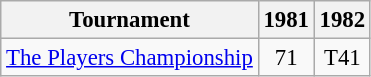<table class="wikitable" style="font-size:95%;text-align:center;">
<tr>
<th>Tournament</th>
<th>1981</th>
<th>1982</th>
</tr>
<tr>
<td align="left"><a href='#'>The Players Championship</a></td>
<td>71</td>
<td>T41</td>
</tr>
</table>
